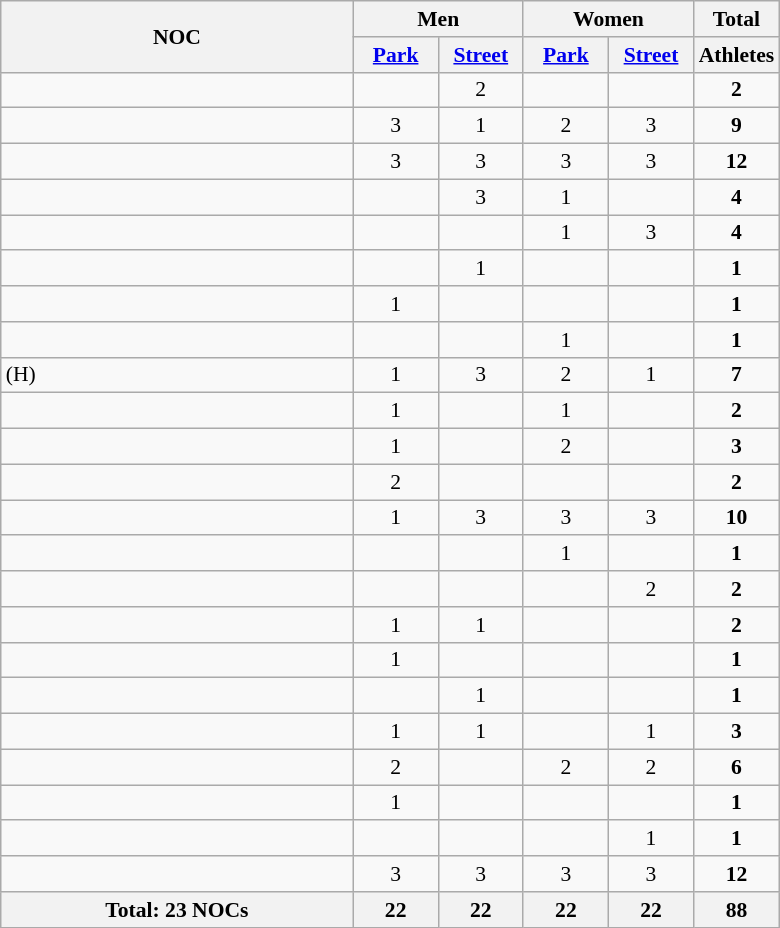<table class="wikitable sortable" width=520 style="text-align:center; font-size:90%">
<tr>
<th rowspan="2" style="text-align:center;">NOC</th>
<th colspan="2">Men</th>
<th colspan="2">Women</th>
<th>Total</th>
</tr>
<tr>
<th width=50><a href='#'>Park</a></th>
<th width=50><a href='#'>Street</a></th>
<th width=50><a href='#'>Park</a></th>
<th width=50><a href='#'>Street</a></th>
<th width=50>Athletes</th>
</tr>
<tr>
<td align=left></td>
<td></td>
<td>2</td>
<td></td>
<td></td>
<td><strong>2</strong></td>
</tr>
<tr>
<td align=left></td>
<td>3</td>
<td>1</td>
<td>2</td>
<td>3</td>
<td><strong>9</strong></td>
</tr>
<tr>
<td align=left></td>
<td>3</td>
<td>3</td>
<td>3</td>
<td>3</td>
<td><strong>12</strong></td>
</tr>
<tr>
<td align=left></td>
<td></td>
<td>3</td>
<td>1</td>
<td></td>
<td><strong>4</strong></td>
</tr>
<tr>
<td align=left></td>
<td></td>
<td></td>
<td>1</td>
<td>3</td>
<td><strong>4</strong></td>
</tr>
<tr>
<td align=left></td>
<td></td>
<td>1</td>
<td></td>
<td></td>
<td><strong>1</strong></td>
</tr>
<tr>
<td align=left></td>
<td>1</td>
<td></td>
<td></td>
<td></td>
<td><strong>1</strong></td>
</tr>
<tr>
<td align=left></td>
<td></td>
<td></td>
<td>1</td>
<td></td>
<td><strong>1</strong></td>
</tr>
<tr>
<td align=left> (H)</td>
<td>1</td>
<td>3</td>
<td>2</td>
<td>1</td>
<td><strong>7</strong></td>
</tr>
<tr>
<td align=left></td>
<td>1</td>
<td></td>
<td>1</td>
<td></td>
<td><strong>2</strong></td>
</tr>
<tr>
<td align=left></td>
<td>1</td>
<td></td>
<td>2</td>
<td></td>
<td><strong>3</strong></td>
</tr>
<tr>
<td align=left></td>
<td>2</td>
<td></td>
<td></td>
<td></td>
<td><strong>2</strong></td>
</tr>
<tr>
<td align=left></td>
<td>1</td>
<td>3</td>
<td>3</td>
<td>3</td>
<td><strong>10</strong></td>
</tr>
<tr>
<td align=left></td>
<td></td>
<td></td>
<td>1</td>
<td></td>
<td><strong>1</strong></td>
</tr>
<tr>
<td align=left></td>
<td></td>
<td></td>
<td></td>
<td>2</td>
<td><strong>2</strong></td>
</tr>
<tr>
<td align=left></td>
<td>1</td>
<td>1</td>
<td></td>
<td></td>
<td><strong>2</strong></td>
</tr>
<tr>
<td align=left></td>
<td>1</td>
<td></td>
<td></td>
<td></td>
<td><strong>1</strong></td>
</tr>
<tr>
<td align=left></td>
<td></td>
<td>1</td>
<td></td>
<td></td>
<td><strong>1</strong></td>
</tr>
<tr>
<td align=left></td>
<td>1</td>
<td>1</td>
<td></td>
<td>1</td>
<td><strong>3</strong></td>
</tr>
<tr>
<td align=left></td>
<td>2</td>
<td></td>
<td>2</td>
<td>2</td>
<td><strong>6</strong></td>
</tr>
<tr>
<td align=left></td>
<td>1</td>
<td></td>
<td></td>
<td></td>
<td><strong>1</strong></td>
</tr>
<tr>
<td align=left></td>
<td></td>
<td></td>
<td></td>
<td>1</td>
<td><strong>1</strong></td>
</tr>
<tr>
<td align=left></td>
<td>3</td>
<td>3</td>
<td>3</td>
<td>3</td>
<td><strong>12</strong></td>
</tr>
<tr>
<th>Total: 23 NOCs</th>
<th>22</th>
<th>22</th>
<th>22</th>
<th>22</th>
<th>88</th>
</tr>
</table>
